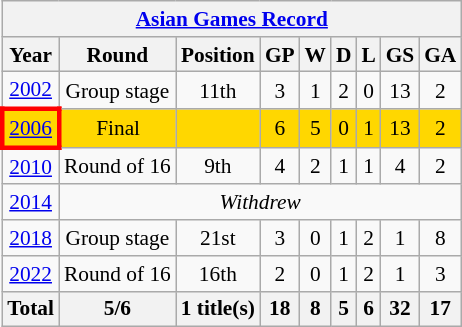<table class="wikitable" style="text-align:center; font-size:89%;">
<tr>
<th colspan=9><a href='#'>Asian Games Record</a></th>
</tr>
<tr>
<th>Year</th>
<th>Round</th>
<th>Position</th>
<th>GP</th>
<th>W</th>
<th>D</th>
<th>L</th>
<th>GS</th>
<th>GA</th>
</tr>
<tr>
<td> <a href='#'>2002</a></td>
<td>Group stage</td>
<td>11th</td>
<td>3</td>
<td>1</td>
<td>2</td>
<td>0</td>
<td>13</td>
<td>2</td>
</tr>
<tr bgcolor=Gold>
<td style="border: 3px solid red"> <a href='#'>2006</a></td>
<td>Final</td>
<td></td>
<td>6</td>
<td>5</td>
<td>0</td>
<td>1</td>
<td>13</td>
<td>2</td>
</tr>
<tr>
<td> <a href='#'>2010</a></td>
<td>Round of 16</td>
<td>9th</td>
<td>4</td>
<td>2</td>
<td>1</td>
<td>1</td>
<td>4</td>
<td>2</td>
</tr>
<tr>
<td> <a href='#'>2014</a></td>
<td colspan=8><em>Withdrew</em></td>
</tr>
<tr>
<td> <a href='#'>2018</a></td>
<td>Group stage</td>
<td>21st</td>
<td>3</td>
<td>0</td>
<td>1</td>
<td>2</td>
<td>1</td>
<td>8</td>
</tr>
<tr>
<td> <a href='#'>2022</a></td>
<td>Round of 16</td>
<td>16th</td>
<td>2</td>
<td>0</td>
<td>1</td>
<td>2</td>
<td>1</td>
<td>3</td>
</tr>
<tr>
<th>Total</th>
<th>5/6</th>
<th>1 title(s)</th>
<th>18</th>
<th>8</th>
<th>5</th>
<th>6</th>
<th>32</th>
<th>17</th>
</tr>
</table>
